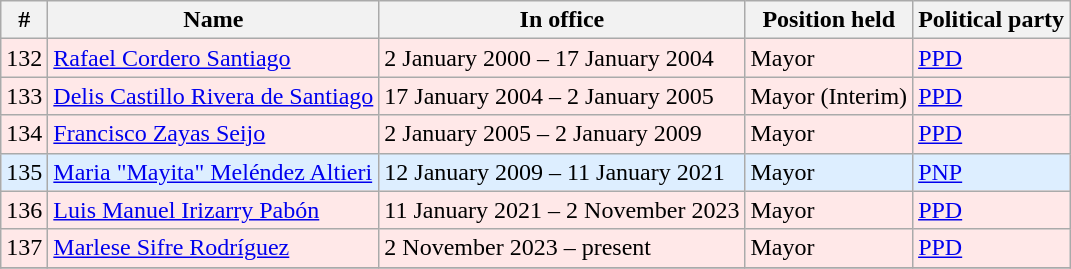<table class="wikitable">
<tr>
<th>#</th>
<th>Name</th>
<th>In office</th>
<th>Position held</th>
<th>Political party</th>
</tr>
<tr bgcolor=#FFE8E8>
<td>132</td>
<td><a href='#'>Rafael Cordero Santiago</a></td>
<td>2 January 2000 – 17 January 2004</td>
<td>Mayor</td>
<td><a href='#'>PPD</a></td>
</tr>
<tr bgcolor=#FFE8E8>
<td>133</td>
<td><a href='#'>Delis Castillo Rivera de Santiago</a></td>
<td>17 January 2004 – 2 January 2005</td>
<td>Mayor (Interim)</td>
<td><a href='#'>PPD</a></td>
</tr>
<tr bgcolor=#FFE8E8>
<td>134</td>
<td><a href='#'>Francisco Zayas Seijo</a></td>
<td>2 January 2005 – 2 January 2009</td>
<td>Mayor</td>
<td><a href='#'>PPD</a></td>
</tr>
<tr bgcolor=#DDEEFF>
<td>135</td>
<td><a href='#'>Maria "Mayita" Meléndez Altieri</a></td>
<td>12 January 2009 – 11 January 2021</td>
<td>Mayor</td>
<td><a href='#'>PNP</a></td>
</tr>
<tr bgcolor=#FFE8E8>
<td>136</td>
<td><a href='#'>Luis Manuel Irizarry Pabón</a></td>
<td>11 January 2021 – 2 November 2023</td>
<td>Mayor</td>
<td><a href='#'>PPD</a></td>
</tr>
<tr bgcolor=#FFE8E8>
<td>137</td>
<td><a href='#'>Marlese Sifre Rodríguez</a></td>
<td>2 November 2023 – present</td>
<td>Mayor</td>
<td><a href='#'>PPD</a></td>
</tr>
<tr bgcolor=#FFE8E8>
</tr>
</table>
